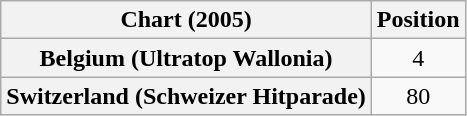<table class="wikitable sortable plainrowheaders" style="text-align:center">
<tr>
<th scope="col">Chart (2005)</th>
<th scope="col">Position</th>
</tr>
<tr>
<th scope="row">Belgium (Ultratop Wallonia)</th>
<td>4</td>
</tr>
<tr>
<th scope="row">Switzerland (Schweizer Hitparade)</th>
<td>80</td>
</tr>
</table>
